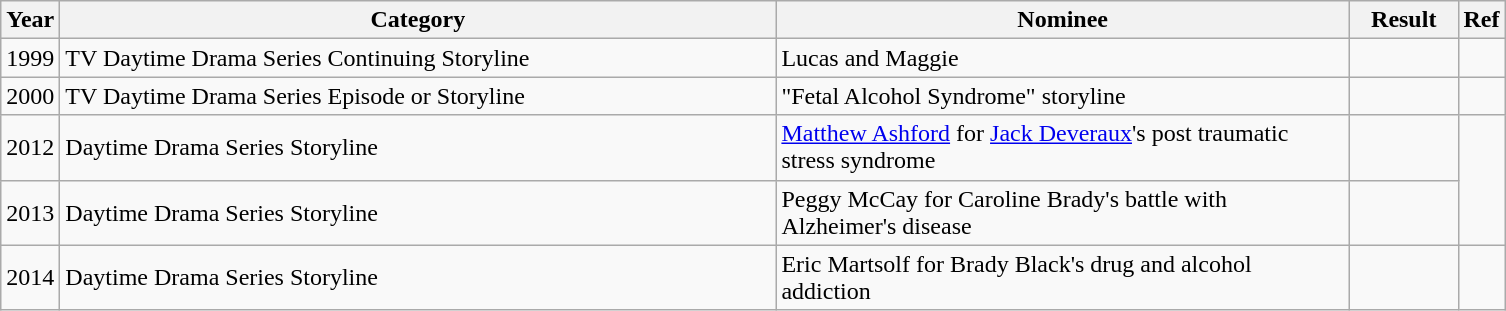<table class="wikitable">
<tr>
<th>Year</th>
<th style="width:470px;">Category</th>
<th style="width:375px;">Nominee</th>
<th width="65">Result</th>
<th>Ref</th>
</tr>
<tr>
<td>1999</td>
<td>TV Daytime Drama Series Continuing Storyline</td>
<td>Lucas and Maggie</td>
<td></td>
<td></td>
</tr>
<tr>
<td>2000</td>
<td>TV Daytime Drama Series Episode or Storyline</td>
<td>"Fetal Alcohol Syndrome" storyline</td>
<td></td>
<td></td>
</tr>
<tr>
<td>2012</td>
<td>Daytime Drama Series Storyline</td>
<td><a href='#'>Matthew Ashford</a> for <a href='#'>Jack Deveraux</a>'s post traumatic stress syndrome</td>
<td></td>
<td rowspan="2"></td>
</tr>
<tr>
<td>2013</td>
<td>Daytime Drama Series Storyline</td>
<td>Peggy McCay for Caroline Brady's battle with Alzheimer's disease</td>
<td></td>
</tr>
<tr>
<td>2014</td>
<td>Daytime Drama Series Storyline</td>
<td>Eric Martsolf for Brady Black's drug and alcohol addiction</td>
<td></td>
<td></td>
</tr>
</table>
